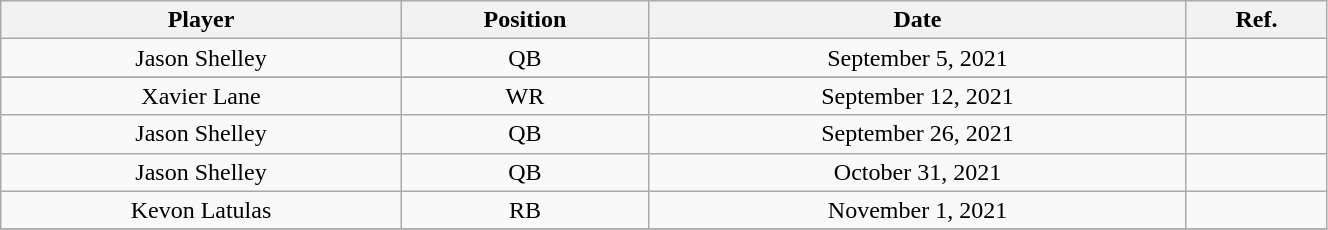<table class="wikitable" style="width: 70%;text-align: center;">
<tr>
<th style=>Player</th>
<th style=>Position</th>
<th style=>Date</th>
<th style=>Ref.</th>
</tr>
<tr align="center">
<td>Jason Shelley</td>
<td>QB</td>
<td>September 5, 2021</td>
<td></td>
</tr>
<tr>
</tr>
<tr>
<td>Xavier Lane</td>
<td>WR</td>
<td>September 12, 2021</td>
<td></td>
</tr>
<tr>
<td>Jason Shelley</td>
<td>QB</td>
<td>September 26, 2021</td>
<td></td>
</tr>
<tr>
<td>Jason Shelley</td>
<td>QB</td>
<td>October 31, 2021</td>
<td></td>
</tr>
<tr>
<td>Kevon Latulas</td>
<td>RB</td>
<td>November 1, 2021</td>
<td></td>
</tr>
<tr>
</tr>
</table>
